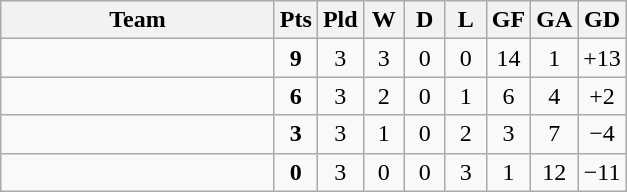<table class="wikitable" style="text-align:center;">
<tr>
<th width=175>Team</th>
<th width=20 abbr="Points">Pts</th>
<th width=20 abbr="Played">Pld</th>
<th width=20 abbr="Won">W</th>
<th width=20 abbr="Drawn">D</th>
<th width=20 abbr="Lost">L</th>
<th width=20 abbr="Goals for">GF</th>
<th width=20 abbr="Goals against">GA</th>
<th width=20 abbr="Goal difference">GD</th>
</tr>
<tr>
<td style="text-align:left;"></td>
<td><strong>9</strong></td>
<td>3</td>
<td>3</td>
<td>0</td>
<td>0</td>
<td>14</td>
<td>1</td>
<td>+13</td>
</tr>
<tr>
<td style="text-align:left;"></td>
<td><strong>6</strong></td>
<td>3</td>
<td>2</td>
<td>0</td>
<td>1</td>
<td>6</td>
<td>4</td>
<td>+2</td>
</tr>
<tr>
<td style="text-align:left;"></td>
<td><strong>3</strong></td>
<td>3</td>
<td>1</td>
<td>0</td>
<td>2</td>
<td>3</td>
<td>7</td>
<td>−4</td>
</tr>
<tr>
<td style="text-align:left;"></td>
<td><strong>0</strong></td>
<td>3</td>
<td>0</td>
<td>0</td>
<td>3</td>
<td>1</td>
<td>12</td>
<td>−11</td>
</tr>
</table>
